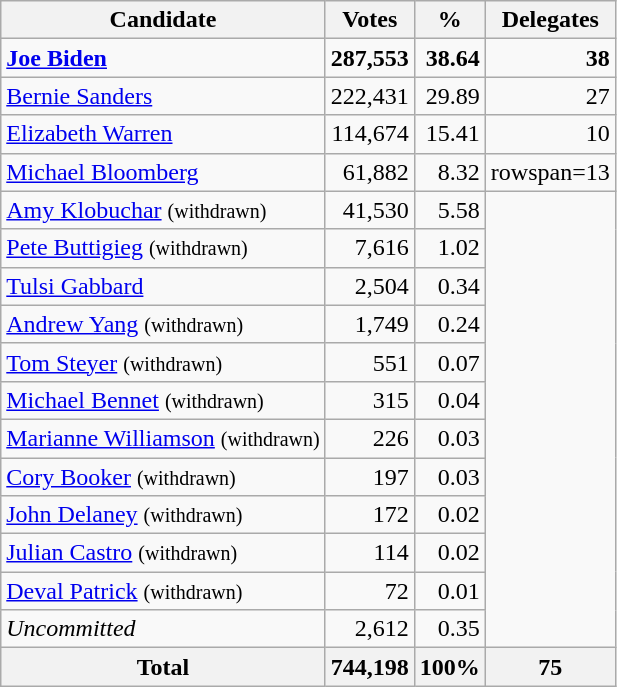<table class="wikitable sortable" style="text-align:right;">
<tr>
<th>Candidate</th>
<th>Votes</th>
<th>%</th>
<th>Delegates</th>
</tr>
<tr>
<td style="text-align:left;" data-sort-value="Biden, Joe"><strong><a href='#'>Joe Biden</a></strong></td>
<td><strong>287,553</strong></td>
<td><strong>38.64</strong></td>
<td><strong>38</strong></td>
</tr>
<tr>
<td style="text-align:left;" data-sort-value="Sanders, Bernie"><a href='#'>Bernie Sanders</a></td>
<td>222,431</td>
<td>29.89</td>
<td>27</td>
</tr>
<tr>
<td style="text-align:left;" data-sort-value="Warren, Elizabeth"><a href='#'>Elizabeth Warren</a></td>
<td>114,674</td>
<td>15.41</td>
<td>10</td>
</tr>
<tr>
<td style="text-align:left;" data-sort-value="Bloomberg, Michael"><a href='#'>Michael Bloomberg</a></td>
<td>61,882</td>
<td>8.32</td>
<td>rowspan=13 </td>
</tr>
<tr>
<td style="text-align:left;" data-sort-value="Klobuchar, Amy"><a href='#'>Amy Klobuchar</a> <small>(withdrawn)</small></td>
<td>41,530</td>
<td>5.58</td>
</tr>
<tr>
<td style="text-align:left;" data-sort-value="Buttigieg, Pete"><a href='#'>Pete Buttigieg</a> <small>(withdrawn)</small></td>
<td>7,616</td>
<td>1.02</td>
</tr>
<tr>
<td style="text-align:left;" data-sort-value="Gabbard, Tulsi"><a href='#'>Tulsi Gabbard</a></td>
<td>2,504</td>
<td>0.34</td>
</tr>
<tr>
<td style="text-align:left;" data-sort-value="Yang, Andrew"><a href='#'>Andrew Yang</a> <small>(withdrawn)</small></td>
<td>1,749</td>
<td>0.24</td>
</tr>
<tr>
<td style="text-align:left;" data-sort-value="Steyer, Tom"><a href='#'>Tom Steyer</a> <small>(withdrawn)</small></td>
<td>551</td>
<td>0.07</td>
</tr>
<tr>
<td style="text-align:left;" data-sort-value="Bennet, Micheal"><a href='#'>Michael Bennet</a> <small>(withdrawn)</small></td>
<td>315</td>
<td>0.04</td>
</tr>
<tr>
<td style="text-align:left;" data-sort-value="Williamson, Marianne"><a href='#'>Marianne Williamson</a> <small>(withdrawn)</small></td>
<td>226</td>
<td>0.03</td>
</tr>
<tr>
<td style="text-align:left;" data-sort-value="Booker, Cory"><a href='#'>Cory Booker</a> <small>(withdrawn)</small></td>
<td>197</td>
<td>0.03</td>
</tr>
<tr>
<td style="text-align:left;" data-sort-value="Delaney, John"><a href='#'>John Delaney</a> <small>(withdrawn)</small></td>
<td>172</td>
<td>0.02</td>
</tr>
<tr>
<td style="text-align:left;" data-sort-value="Castro, Julian"><a href='#'>Julian Castro</a> <small>(withdrawn)</small></td>
<td>114</td>
<td>0.02</td>
</tr>
<tr>
<td style="text-align:left;" data-sort-value="Patrick, Deval"><a href='#'>Deval Patrick</a> <small>(withdrawn)</small></td>
<td>72</td>
<td>0.01</td>
</tr>
<tr>
<td style="text-align:left;" data-sort-value="ZZ"><em>Uncommitted</em></td>
<td>2,612</td>
<td>0.35</td>
</tr>
<tr>
<th>Total</th>
<th>744,198</th>
<th>100%</th>
<th>75</th>
</tr>
</table>
